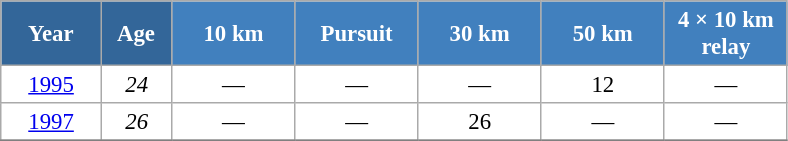<table class="wikitable" style="font-size:95%; text-align:center; border:grey solid 1px; border-collapse:collapse; background:#ffffff;">
<tr>
<th style="background-color:#369; color:white; width:60px;"> Year </th>
<th style="background-color:#369; color:white; width:40px;"> Age </th>
<th style="background-color:#4180be; color:white; width:75px;"> 10 km </th>
<th style="background-color:#4180be; color:white; width:75px;"> Pursuit </th>
<th style="background-color:#4180be; color:white; width:75px;"> 30 km </th>
<th style="background-color:#4180be; color:white; width:75px;"> 50 km </th>
<th style="background-color:#4180be; color:white; width:75px;"> 4 × 10 km <br> relay </th>
</tr>
<tr>
<td><a href='#'>1995</a></td>
<td><em>24</em></td>
<td>—</td>
<td>—</td>
<td>—</td>
<td>12</td>
<td>—</td>
</tr>
<tr>
<td><a href='#'>1997</a></td>
<td><em>26</em></td>
<td>—</td>
<td>—</td>
<td>26</td>
<td>—</td>
<td>—</td>
</tr>
<tr>
</tr>
</table>
